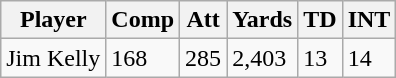<table class="wikitable">
<tr>
<th>Player</th>
<th>Comp</th>
<th>Att</th>
<th>Yards</th>
<th>TD</th>
<th>INT</th>
</tr>
<tr>
<td>Jim Kelly</td>
<td>168</td>
<td>285</td>
<td>2,403</td>
<td>13</td>
<td>14</td>
</tr>
</table>
